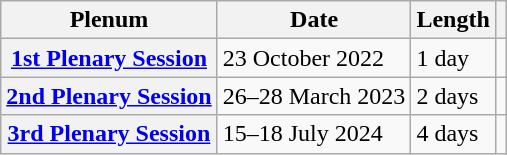<table class="wikitable sortable plainrowheaders">
<tr>
<th scope="col">Plenum</th>
<th scope="col">Date</th>
<th scope="col">Length</th>
<th class="unsortable" scope="col"></th>
</tr>
<tr>
<th scope="row"><a href='#'>1st Plenary Session</a></th>
<td data-sort-value="1">23 October 2022</td>
<td>1 day</td>
<td align="center"></td>
</tr>
<tr>
<th scope="row"><a href='#'>2nd Plenary Session</a></th>
<td data-sort-value="2">26–28 March 2023</td>
<td>2 days</td>
<td align="center"></td>
</tr>
<tr>
<th scope="row"><a href='#'>3rd Plenary Session</a></th>
<td data-sort-value="3">15–18 July 2024</td>
<td>4 days</td>
<td align="center"></td>
</tr>
</table>
